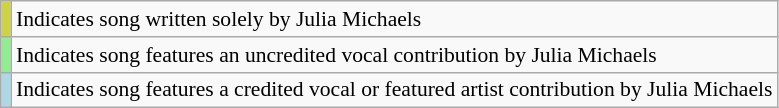<table class="wikitable" style="font-size:90%;">
<tr>
<td style="background:#ced343;"> </td>
<td>Indicates song written solely by Julia Michaels</td>
</tr>
<tr>
<td style="background:lightgreen;"></td>
<td>Indicates song features an uncredited vocal contribution by Julia Michaels</td>
</tr>
<tr>
<td style="background:lightblue;"></td>
<td>Indicates song features a credited vocal or featured artist contribution by Julia Michaels</td>
</tr>
</table>
